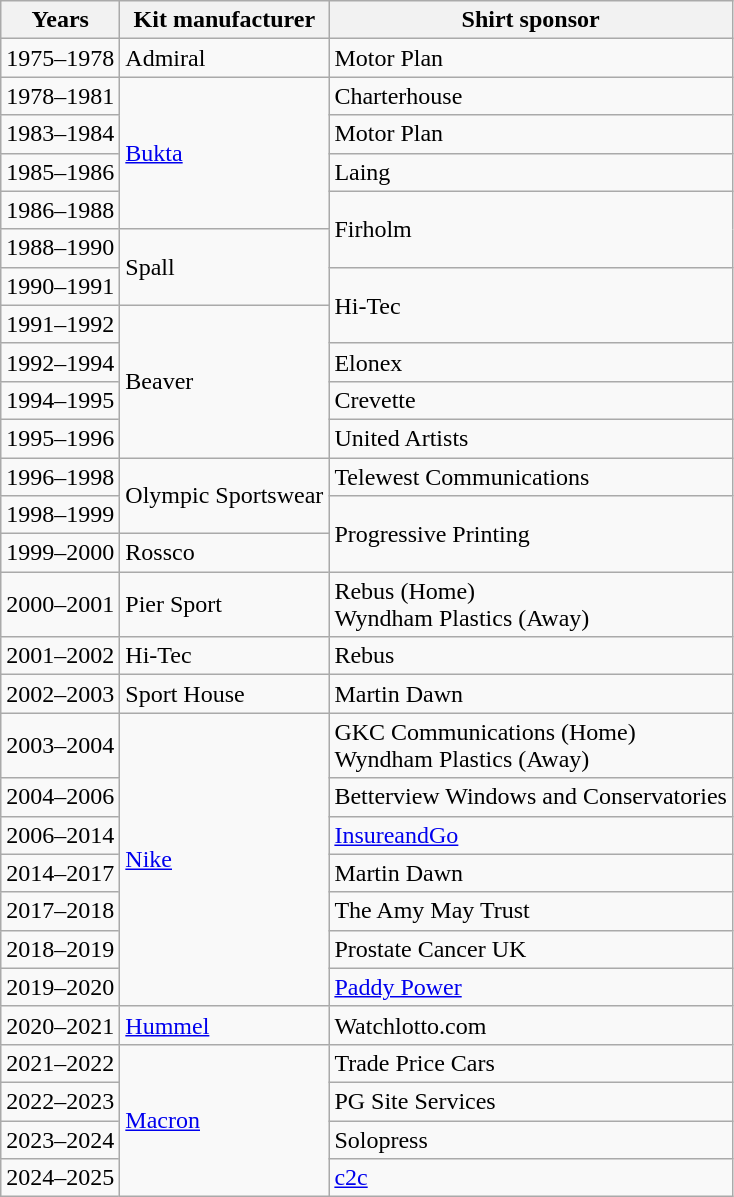<table class="wikitable">
<tr>
<th>Years</th>
<th>Kit manufacturer</th>
<th>Shirt sponsor</th>
</tr>
<tr>
<td>1975–1978</td>
<td>Admiral</td>
<td>Motor Plan</td>
</tr>
<tr>
<td>1978–1981</td>
<td rowspan="4"><a href='#'>Bukta</a></td>
<td>Charterhouse</td>
</tr>
<tr>
<td>1983–1984</td>
<td>Motor Plan</td>
</tr>
<tr>
<td>1985–1986</td>
<td>Laing</td>
</tr>
<tr>
<td>1986–1988</td>
<td rowspan="2">Firholm</td>
</tr>
<tr>
<td>1988–1990</td>
<td rowspan="2">Spall</td>
</tr>
<tr>
<td>1990–1991</td>
<td rowspan="2">Hi-Tec</td>
</tr>
<tr>
<td>1991–1992</td>
<td rowspan=4>Beaver</td>
</tr>
<tr>
<td>1992–1994</td>
<td>Elonex</td>
</tr>
<tr>
<td>1994–1995</td>
<td>Crevette</td>
</tr>
<tr>
<td>1995–1996</td>
<td>United Artists</td>
</tr>
<tr>
<td>1996–1998</td>
<td rowspan="2">Olympic Sportswear</td>
<td>Telewest Communications</td>
</tr>
<tr>
<td>1998–1999</td>
<td rowspan="2">Progressive Printing</td>
</tr>
<tr>
<td>1999–2000</td>
<td>Rossco</td>
</tr>
<tr>
<td>2000–2001</td>
<td>Pier Sport</td>
<td>Rebus (Home) <br>Wyndham Plastics (Away)</td>
</tr>
<tr>
<td>2001–2002</td>
<td>Hi-Tec</td>
<td>Rebus</td>
</tr>
<tr>
<td>2002–2003</td>
<td>Sport House</td>
<td>Martin Dawn</td>
</tr>
<tr>
<td>2003–2004</td>
<td rowspan="7"><a href='#'>Nike</a></td>
<td>GKC Communications (Home)<br>Wyndham Plastics (Away)</td>
</tr>
<tr>
<td>2004–2006</td>
<td>Betterview Windows and Conservatories</td>
</tr>
<tr>
<td>2006–2014</td>
<td><a href='#'>InsureandGo</a></td>
</tr>
<tr>
<td>2014–2017</td>
<td>Martin Dawn</td>
</tr>
<tr>
<td>2017–2018</td>
<td>The Amy May Trust</td>
</tr>
<tr>
<td>2018–2019</td>
<td>Prostate Cancer UK</td>
</tr>
<tr>
<td>2019–2020</td>
<td><a href='#'>Paddy Power</a></td>
</tr>
<tr>
<td>2020–2021</td>
<td rowspan="1"><a href='#'>Hummel</a></td>
<td>Watchlotto.com</td>
</tr>
<tr>
<td>2021–2022</td>
<td rowspan="4"><a href='#'>Macron</a></td>
<td>Trade Price Cars</td>
</tr>
<tr>
<td>2022–2023</td>
<td>PG Site Services</td>
</tr>
<tr>
<td>2023–2024</td>
<td>Solopress</td>
</tr>
<tr>
<td>2024–2025</td>
<td><a href='#'>c2c</a></td>
</tr>
</table>
